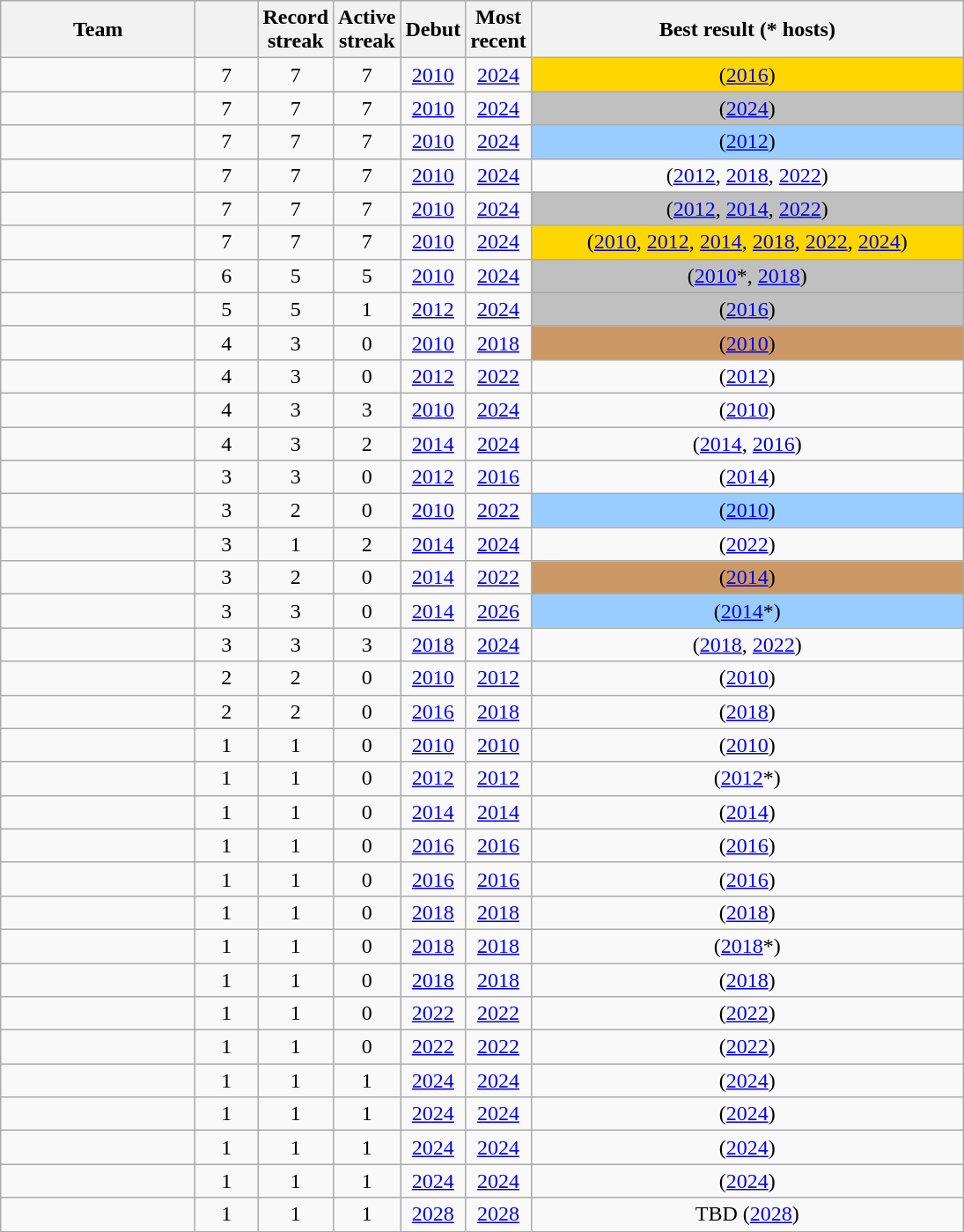<table class="wikitable sortable" style="text-align: center">
<tr>
<th scope="col" style="width: 140px;">Team</th>
<th scope="col" style="width: 40px;"></th>
<th scope="col" style="width: 40px;">Record<br>streak</th>
<th scope="col" style="width: 40px;">Active<br>streak</th>
<th scope="col" style="width: 40px;">Debut</th>
<th scope="col" style="width: 40px;">Most recent</th>
<th scope="col" style="width: 320px;">Best result (* hosts)</th>
</tr>
<tr>
<td align="left"></td>
<td>7</td>
<td>7</td>
<td>7</td>
<td><a href='#'>2010</a></td>
<td><a href='#'>2024</a></td>
<td bgcolor=gold> (<a href='#'>2016</a>)</td>
</tr>
<tr>
<td align="left"></td>
<td>7</td>
<td>7</td>
<td>7</td>
<td><a href='#'>2010</a></td>
<td><a href='#'>2024</a></td>
<td bgcolor=silver> (<a href='#'>2024</a>)</td>
</tr>
<tr>
<td align="left"></td>
<td>7</td>
<td>7</td>
<td>7</td>
<td><a href='#'>2010</a></td>
<td><a href='#'>2024</a></td>
<td bgcolor=#9acdff> (<a href='#'>2012</a>)</td>
</tr>
<tr>
<td align="left"></td>
<td>7</td>
<td>7</td>
<td>7</td>
<td><a href='#'>2010</a></td>
<td><a href='#'>2024</a></td>
<td> (<a href='#'>2012</a>, <a href='#'>2018</a>, <a href='#'>2022</a>)</td>
</tr>
<tr>
<td align="left"></td>
<td>7</td>
<td>7</td>
<td>7</td>
<td><a href='#'>2010</a></td>
<td><a href='#'>2024</a></td>
<td bgcolor=silver> (<a href='#'>2012</a>, <a href='#'>2014</a>, <a href='#'>2022</a>)</td>
</tr>
<tr>
<td align="left"></td>
<td>7</td>
<td>7</td>
<td>7</td>
<td><a href='#'>2010</a></td>
<td><a href='#'>2024</a></td>
<td bgcolor=gold> (<a href='#'>2010</a>, <a href='#'>2012</a>, <a href='#'>2014</a>, <a href='#'>2018</a>, <a href='#'>2022</a>, <a href='#'>2024</a>)</td>
</tr>
<tr>
<td align="left"></td>
<td>6</td>
<td>5</td>
<td>5</td>
<td><a href='#'>2010</a></td>
<td><a href='#'>2024</a></td>
<td bgcolor=silver>  (<a href='#'>2010</a>*, <a href='#'>2018</a>)</td>
</tr>
<tr>
<td align="left"></td>
<td>5</td>
<td>5</td>
<td>1</td>
<td><a href='#'>2012</a></td>
<td><a href='#'>2024</a></td>
<td bgcolor=silver>  (<a href='#'>2016</a>)</td>
</tr>
<tr>
<td align="left"></td>
<td>4</td>
<td>3</td>
<td>0</td>
<td><a href='#'>2010</a></td>
<td><a href='#'>2018</a></td>
<td bgcolor=#cc9966> (<a href='#'>2010</a>)</td>
</tr>
<tr>
<td align="left"></td>
<td>4</td>
<td>3</td>
<td>0</td>
<td><a href='#'>2012</a></td>
<td><a href='#'>2022</a></td>
<td>  (<a href='#'>2012</a>)</td>
</tr>
<tr>
<td align="left"></td>
<td>4</td>
<td>3</td>
<td>3</td>
<td><a href='#'>2010</a></td>
<td><a href='#'>2024</a></td>
<td> (<a href='#'>2010</a>)</td>
</tr>
<tr>
<td align="left"></td>
<td>4</td>
<td>3</td>
<td>2</td>
<td><a href='#'>2014</a></td>
<td><a href='#'>2024</a></td>
<td> (<a href='#'>2014</a>, <a href='#'>2016</a>)</td>
</tr>
<tr>
<td align="left"></td>
<td>3</td>
<td>3</td>
<td>0</td>
<td><a href='#'>2012</a></td>
<td><a href='#'>2016</a></td>
<td> (<a href='#'>2014</a>)</td>
</tr>
<tr>
<td align="left"></td>
<td>3</td>
<td>2</td>
<td>0</td>
<td><a href='#'>2010</a></td>
<td><a href='#'>2022</a></td>
<td bgcolor=#9acdff> (<a href='#'>2010</a>)</td>
</tr>
<tr>
<td align="left"></td>
<td>3</td>
<td>1</td>
<td>2</td>
<td><a href='#'>2014</a></td>
<td><a href='#'>2024</a></td>
<td> (<a href='#'>2022</a>)</td>
</tr>
<tr>
<td align="left"></td>
<td>3</td>
<td>2</td>
<td>0</td>
<td><a href='#'>2014</a></td>
<td><a href='#'>2022</a></td>
<td bgcolor="#cc9966"> (<a href='#'>2014</a>)</td>
</tr>
<tr>
<td align="left"><strong></strong></td>
<td>3</td>
<td>3</td>
<td>0</td>
<td><a href='#'>2014</a></td>
<td><a href='#'>2026</a></td>
<td bgcolor=#9acdff> (<a href='#'>2014</a>*)</td>
</tr>
<tr>
<td align="left"></td>
<td>3</td>
<td>3</td>
<td>3</td>
<td><a href='#'>2018</a></td>
<td><a href='#'>2024</a></td>
<td> (<a href='#'>2018</a>, <a href='#'>2022</a>)</td>
</tr>
<tr>
<td align="left"></td>
<td>2</td>
<td>2</td>
<td>0</td>
<td><a href='#'>2010</a></td>
<td><a href='#'>2012</a></td>
<td> (<a href='#'>2010</a>)</td>
</tr>
<tr>
<td align="left"></td>
<td>2</td>
<td>2</td>
<td>0</td>
<td><a href='#'>2016</a></td>
<td><a href='#'>2018</a></td>
<td> (<a href='#'>2018</a>)</td>
</tr>
<tr>
<td align="left"></td>
<td>1</td>
<td>1</td>
<td>0</td>
<td><a href='#'>2010</a></td>
<td><a href='#'>2010</a></td>
<td> (<a href='#'>2010</a>)</td>
</tr>
<tr>
<td align="left"></td>
<td>1</td>
<td>1</td>
<td>0</td>
<td><a href='#'>2012</a></td>
<td><a href='#'>2012</a></td>
<td> (<a href='#'>2012</a>*)</td>
</tr>
<tr>
<td align="left"></td>
<td>1</td>
<td>1</td>
<td>0</td>
<td><a href='#'>2014</a></td>
<td><a href='#'>2014</a></td>
<td> (<a href='#'>2014</a>)</td>
</tr>
<tr>
<td align="left"></td>
<td>1</td>
<td>1</td>
<td>0</td>
<td><a href='#'>2016</a></td>
<td><a href='#'>2016</a></td>
<td> (<a href='#'>2016</a>)</td>
</tr>
<tr>
<td align="left"></td>
<td>1</td>
<td>1</td>
<td>0</td>
<td><a href='#'>2016</a></td>
<td><a href='#'>2016</a></td>
<td> (<a href='#'>2016</a>)</td>
</tr>
<tr>
<td align="left"></td>
<td>1</td>
<td>1</td>
<td>0</td>
<td><a href='#'>2018</a></td>
<td><a href='#'>2018</a></td>
<td> (<a href='#'>2018</a>)</td>
</tr>
<tr>
<td align="left"></td>
<td>1</td>
<td>1</td>
<td>0</td>
<td><a href='#'>2018</a></td>
<td><a href='#'>2018</a></td>
<td> (<a href='#'>2018</a>*)</td>
</tr>
<tr>
<td align="left"></td>
<td>1</td>
<td>1</td>
<td>0</td>
<td><a href='#'>2018</a></td>
<td><a href='#'>2018</a></td>
<td> (<a href='#'>2018</a>)</td>
</tr>
<tr>
<td align="left"></td>
<td>1</td>
<td>1</td>
<td>0</td>
<td><a href='#'>2022</a></td>
<td><a href='#'>2022</a></td>
<td> (<a href='#'>2022</a>)</td>
</tr>
<tr>
<td align="left"></td>
<td>1</td>
<td>1</td>
<td>0</td>
<td><a href='#'>2022</a></td>
<td><a href='#'>2022</a></td>
<td> (<a href='#'>2022</a>)</td>
</tr>
<tr>
<td align="left"></td>
<td>1</td>
<td>1</td>
<td>1</td>
<td><a href='#'>2024</a></td>
<td><a href='#'>2024</a></td>
<td> (<a href='#'>2024</a>)</td>
</tr>
<tr>
<td align="left"></td>
<td>1</td>
<td>1</td>
<td>1</td>
<td><a href='#'>2024</a></td>
<td><a href='#'>2024</a></td>
<td> (<a href='#'>2024</a>)</td>
</tr>
<tr>
<td align="left"></td>
<td>1</td>
<td>1</td>
<td>1</td>
<td><a href='#'>2024</a></td>
<td><a href='#'>2024</a></td>
<td> (<a href='#'>2024</a>)</td>
</tr>
<tr>
<td align="left"></td>
<td>1</td>
<td>1</td>
<td>1</td>
<td><a href='#'>2024</a></td>
<td><a href='#'>2024</a></td>
<td> (<a href='#'>2024</a>)</td>
</tr>
<tr>
<td align="left"></td>
<td>1</td>
<td>1</td>
<td>1</td>
<td><a href='#'>2028</a></td>
<td><a href='#'>2028</a></td>
<td>TBD (<a href='#'>2028</a>)</td>
</tr>
</table>
